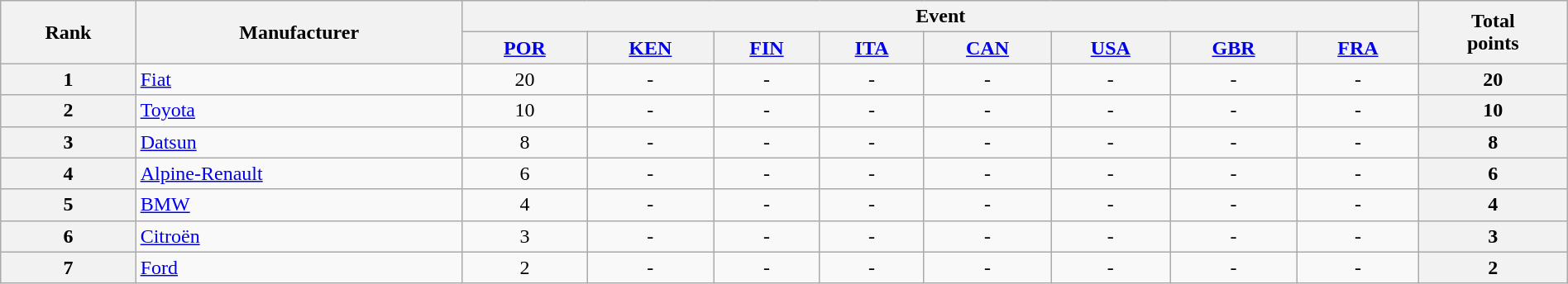<table class="wikitable" width=100% style="text-align:center;">
<tr>
<th rowspan=2>Rank</th>
<th rowspan=2 style="width:16em">Manufacturer</th>
<th colspan=8>Event</th>
<th rowspan=2>Total<br>points</th>
</tr>
<tr valign="top">
<th><a href='#'>POR</a><br></th>
<th><a href='#'>KEN</a><br></th>
<th><a href='#'>FIN</a><br></th>
<th><a href='#'>ITA</a><br></th>
<th><a href='#'>CAN</a><br></th>
<th><a href='#'>USA</a><br></th>
<th><a href='#'>GBR</a><br></th>
<th><a href='#'>FRA</a><br></th>
</tr>
<tr>
<th>1</th>
<td align=left> <a href='#'>Fiat</a></td>
<td>20</td>
<td>-</td>
<td>-</td>
<td>-</td>
<td>-</td>
<td>-</td>
<td>-</td>
<td>-</td>
<th>20</th>
</tr>
<tr>
<th>2</th>
<td align=left> <a href='#'>Toyota</a></td>
<td>10</td>
<td>-</td>
<td>-</td>
<td>-</td>
<td>-</td>
<td>-</td>
<td>-</td>
<td>-</td>
<th>10</th>
</tr>
<tr>
<th>3</th>
<td align=left> <a href='#'>Datsun</a></td>
<td>8</td>
<td>-</td>
<td>-</td>
<td>-</td>
<td>-</td>
<td>-</td>
<td>-</td>
<td>-</td>
<th>8</th>
</tr>
<tr>
<th>4</th>
<td align=left> <a href='#'>Alpine-Renault</a></td>
<td>6</td>
<td>-</td>
<td>-</td>
<td>-</td>
<td>-</td>
<td>-</td>
<td>-</td>
<td>-</td>
<th>6</th>
</tr>
<tr>
<th>5</th>
<td align=left> <a href='#'>BMW</a></td>
<td>4</td>
<td>-</td>
<td>-</td>
<td>-</td>
<td>-</td>
<td>-</td>
<td>-</td>
<td>-</td>
<th>4</th>
</tr>
<tr>
<th>6</th>
<td align=left> <a href='#'>Citroën</a></td>
<td>3</td>
<td>-</td>
<td>-</td>
<td>-</td>
<td>-</td>
<td>-</td>
<td>-</td>
<td>-</td>
<th>3</th>
</tr>
<tr>
<th>7</th>
<td align=left> <a href='#'>Ford</a></td>
<td>2</td>
<td>-</td>
<td>-</td>
<td>-</td>
<td>-</td>
<td>-</td>
<td>-</td>
<td>-</td>
<th>2</th>
</tr>
</table>
